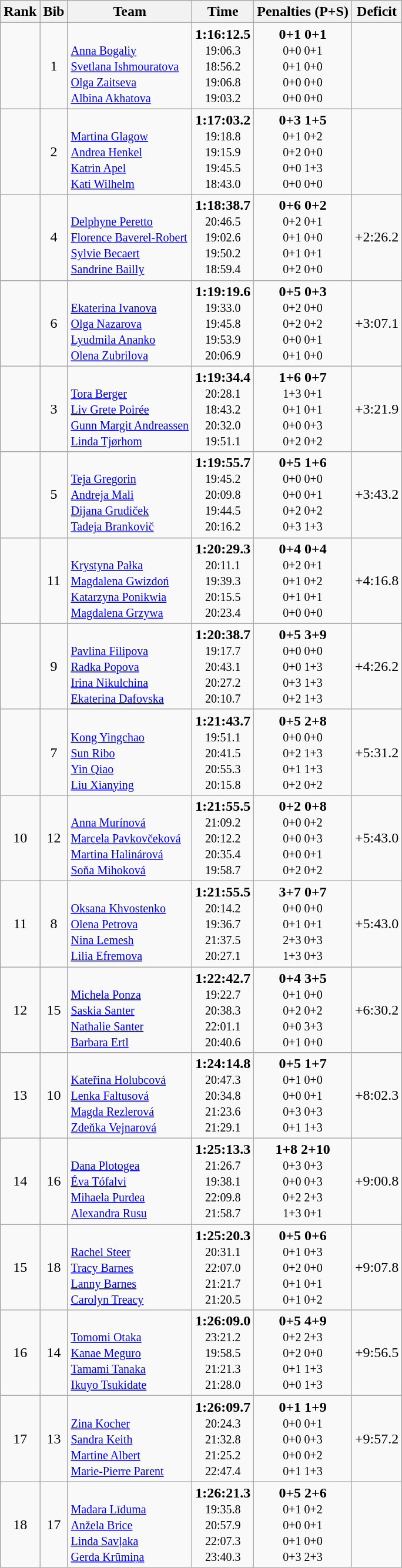<table class="wikitable sortable" style="text-align:center">
<tr>
<th>Rank</th>
<th>Bib</th>
<th>Team</th>
<th>Time</th>
<th>Penalties (P+S)</th>
<th>Deficit</th>
</tr>
<tr>
<td></td>
<td>1</td>
<td align="left"><br><small><a href='#'>Anna Bogaliy</a> <br><a href='#'>Svetlana Ishmouratova</a><br><a href='#'>Olga Zaitseva</a><br><a href='#'>Albina Akhatova</a></small></td>
<td><strong>1:16:12.5</strong><br><small>19:06.3<br>18:56.2<br>19:06.8<br>19:03.2</small></td>
<td><strong>0+1 0+1</strong><br><small>0+0 0+1<br>0+1 0+0<br>0+0 0+0<br>0+0 0+0</small></td>
<td></td>
</tr>
<tr>
<td></td>
<td>2</td>
<td align="left"><br><small><a href='#'>Martina Glagow</a> <br><a href='#'>Andrea Henkel</a><br><a href='#'>Katrin Apel</a><br><a href='#'>Kati Wilhelm</a></small></td>
<td><strong>1:17:03.2</strong><br><small>19:18.8<br>19:15.9<br>19:45.5<br>18:43.0</small></td>
<td><strong>0+3 1+5</strong><br><small>0+1 0+2<br>0+2 0+0<br>0+0 1+3<br>0+0 0+0</small></td>
<td></td>
</tr>
<tr>
<td></td>
<td>4</td>
<td align="left"><br><small><a href='#'>Delphyne Peretto</a> <br><a href='#'>Florence Baverel-Robert</a><br><a href='#'>Sylvie Becaert</a><br><a href='#'>Sandrine Bailly</a></small></td>
<td><strong>1:18:38.7</strong><br><small>20:46.5<br>19:02.6<br>19:50.2<br>18:59.4</small></td>
<td><strong>0+6 0+2</strong><br><small>0+2 0+1<br>0+1 0+0<br>0+1 0+1<br>0+2 0+0</small></td>
<td>+2:26.2</td>
</tr>
<tr>
<td></td>
<td>6</td>
<td align="left"><br><small><a href='#'>Ekaterina Ivanova</a> <br><a href='#'>Olga Nazarova</a><br><a href='#'>Lyudmila Ananko</a><br><a href='#'>Olena Zubrilova</a></small></td>
<td><strong>1:19:19.6</strong><br><small>19:33.0<br>19:45.8<br>19:53.9<br>20:06.9</small></td>
<td><strong>0+5 0+3</strong><br><small>0+2 0+0<br>0+2 0+2<br>0+0 0+1<br>0+1 0+0</small></td>
<td>+3:07.1</td>
</tr>
<tr>
<td></td>
<td>3</td>
<td align="left"><br><small><a href='#'>Tora Berger</a> <br><a href='#'>Liv Grete Poirée</a><br><a href='#'>Gunn Margit Andreassen</a><br><a href='#'>Linda Tjørhom</a></small></td>
<td><strong>1:19:34.4</strong><br><small>20:28.1<br>18:43.2<br>20:32.0<br>19:51.1</small></td>
<td><strong>1+6 0+7</strong><br><small>1+3 0+1<br>0+1 0+1<br>0+0 0+3<br>0+2 0+2</small></td>
<td>+3:21.9</td>
</tr>
<tr>
<td></td>
<td>5</td>
<td align="left"><br><small><a href='#'>Teja Gregorin</a> <br><a href='#'>Andreja Mali</a><br><a href='#'>Dijana Grudiček</a><br><a href='#'>Tadeja Brankovič</a></small></td>
<td><strong>1:19:55.7</strong><br><small>19:45.2<br>20:09.8<br>19:44.5<br>20:16.2</small></td>
<td><strong>0+5 1+6</strong><br><small>0+0 0+0<br>0+0 0+1<br>0+2 0+2<br>0+3 1+3</small></td>
<td>+3:43.2</td>
</tr>
<tr>
<td></td>
<td>11</td>
<td align="left"><br><small><a href='#'>Krystyna Pałka</a> <br><a href='#'>Magdalena Gwizdoń</a><br><a href='#'>Katarzyna Ponikwia</a><br><a href='#'>Magdalena Grzywa</a></small></td>
<td><strong>1:20:29.3</strong><br><small>20:11.1<br>19:39.3<br>20:15.5<br>20:23.4</small></td>
<td><strong>0+4 0+4</strong><br><small>0+2 0+1<br>0+1 0+2<br>0+1 0+1<br>0+0 0+0</small></td>
<td>+4:16.8</td>
</tr>
<tr>
<td></td>
<td>9</td>
<td align="left"><br><small><a href='#'>Pavlina Filipova</a> <br><a href='#'>Radka Popova</a><br><a href='#'>Irina Nikulchina</a><br><a href='#'>Ekaterina Dafovska</a></small></td>
<td><strong>1:20:38.7</strong><br><small>19:17.7<br>20:43.1<br>20:27.2<br>20:10.7</small></td>
<td><strong>0+5 3+9</strong><br><small>0+0 0+0<br>0+0 1+3<br>0+3 1+3<br>0+2 1+3</small></td>
<td>+4:26.2</td>
</tr>
<tr>
<td></td>
<td>7</td>
<td align="left"><br><small><a href='#'>Kong Yingchao</a> <br><a href='#'>Sun Ribo</a><br><a href='#'>Yin Qiao</a><br><a href='#'>Liu Xianying</a></small></td>
<td><strong>1:21:43.7</strong><br><small>19:51.1<br>20:41.5<br>20:55.3<br>20:15.8</small></td>
<td><strong>0+5 2+8</strong><br><small>0+0 0+0<br>0+2 1+3<br>0+1 1+3<br>0+2 0+2</small></td>
<td>+5:31.2</td>
</tr>
<tr>
<td>10</td>
<td>12</td>
<td align="left"><br><small><a href='#'>Anna Murínová</a> <br><a href='#'>Marcela Pavkovčeková</a><br><a href='#'>Martina Halinárová</a><br><a href='#'>Soňa Mihoková</a></small></td>
<td><strong>1:21:55.5</strong><br><small>21:09.2<br>20:12.2<br>20:35.4<br> 19:58.7</small></td>
<td><strong>0+2 0+8</strong><br><small>0+0 0+2<br>0+0 0+3<br>0+0 0+1<br>0+2 0+2</small></td>
<td>+5:43.0</td>
</tr>
<tr>
<td>11</td>
<td>8</td>
<td align="left"><br><small><a href='#'>Oksana Khvostenko</a> <br><a href='#'>Olena Petrova</a><br><a href='#'>Nina Lemesh</a><br><a href='#'>Lilia Efremova</a></small></td>
<td><strong>1:21:55.5</strong><br><small>20:14.2<br>19:36.7<br>21:37.5<br>20:27.1</small></td>
<td><strong>3+7 0+7</strong><br><small>0+0 0+0<br>0+1 0+1<br>2+3 0+3<br>1+3 0+3</small></td>
<td>+5:43.0</td>
</tr>
<tr>
<td>12</td>
<td>15</td>
<td align="left"><br><small><a href='#'>Michela Ponza</a> <br><a href='#'>Saskia Santer</a><br><a href='#'>Nathalie Santer</a><br><a href='#'>Barbara Ertl</a></small></td>
<td><strong>1:22:42.7</strong><br><small>19:22.7<br>20:38.3<br>22:01.1<br>20:40.6</small></td>
<td><strong>0+4 3+5</strong><br><small>0+1 0+0<br>0+2 0+2<br>0+0 3+3<br>0+1 0+0</small></td>
<td>+6:30.2</td>
</tr>
<tr>
<td>13</td>
<td>10</td>
<td align="left"><br><small><a href='#'>Kateřina Holubcová</a> <br><a href='#'>Lenka Faltusová</a><br><a href='#'>Magda Rezlerová</a><br><a href='#'>Zdeňka Vejnarová</a></small></td>
<td><strong>1:24:14.8</strong><br><small>20:47.3<br>20:34.8<br>21:23.6<br>21:29.1</small></td>
<td><strong>0+5 1+7</strong><br><small>0+1 0+0<br>0+0 0+1<br>0+3 0+3<br>0+1 1+3</small></td>
<td>+8:02.3</td>
</tr>
<tr>
<td>14</td>
<td>16</td>
<td align="left"><br><small><a href='#'>Dana Plotogea</a> <br><a href='#'>Éva Tófalvi</a><br><a href='#'>Mihaela Purdea</a><br><a href='#'>Alexandra Rusu</a></small></td>
<td><strong>1:25:13.3</strong><br><small>21:26.7<br>19:38.1<br>22:09.8<br>21:58.7</small></td>
<td><strong>1+8 2+10</strong><br><small>0+3 0+3<br>0+0 0+3<br>0+2 2+3<br>1+3 0+1</small></td>
<td>+9:00.8</td>
</tr>
<tr>
<td>15</td>
<td>18</td>
<td align="left"><br><small><a href='#'>Rachel Steer</a> <br><a href='#'>Tracy Barnes</a><br><a href='#'>Lanny Barnes</a><br><a href='#'>Carolyn Treacy</a></small></td>
<td><strong>1:25:20.3</strong><br><small>20:31.1<br>22:07.0<br>21:21.7<br>21:20.5</small></td>
<td><strong>0+5 0+6</strong><br><small>0+1 0+3<br>0+2 0+0<br>0+1 0+1<br>0+1 0+2</small></td>
<td>+9:07.8</td>
</tr>
<tr>
<td>16</td>
<td>14</td>
<td align="left"><br><small><a href='#'>Tomomi Otaka</a> <br><a href='#'>Kanae Meguro</a><br><a href='#'>Tamami Tanaka</a><br><a href='#'>Ikuyo Tsukidate</a></small></td>
<td><strong>1:26:09.0</strong><br><small>23:21.2<br>19:58.5<br>21:21.3<br>21:28.0</small></td>
<td><strong>0+5 4+9</strong><br><small>0+2 2+3<br>0+2 0+0<br>0+1 1+3<br>0+0 1+3</small></td>
<td>+9:56.5</td>
</tr>
<tr>
<td>17</td>
<td>13</td>
<td align="left"><br><small><a href='#'>Zina Kocher</a> <br><a href='#'>Sandra Keith</a><br><a href='#'>Martine Albert</a><br><a href='#'>Marie-Pierre Parent</a></small></td>
<td><strong>1:26:09.7</strong><br><small>20:24.3<br>21:32.8<br>21:25.2<br>22:47.4</small></td>
<td><strong>0+1 1+9</strong><br><small>0+0 0+1<br>0+0 0+3<br>0+0 0+2<br>0+1 1+3</small></td>
<td>+9:57.2</td>
</tr>
<tr>
<td>18</td>
<td>17</td>
<td align="left"><br><small><a href='#'>Madara Līduma</a> <br><a href='#'>Anžela Brice</a><br><a href='#'>Linda Savļaka</a><br><a href='#'>Gerda Krūmiņa</a></small></td>
<td><strong>1:26:21.3</strong><br><small>19:35.8<br>20:57.9<br>22:07.3<br>23:40.3</small></td>
<td><strong>0+5 2+6</strong><br><small>0+1 0+2<br>0+0 0+1<br>0+1 0+0<br>0+3 2+3</small></td>
<td></td>
</tr>
</table>
